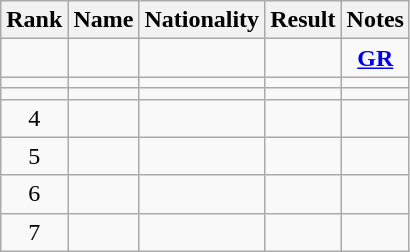<table class="wikitable sortable" style="text-align:center">
<tr>
<th>Rank</th>
<th>Name</th>
<th>Nationality</th>
<th>Result</th>
<th>Notes</th>
</tr>
<tr>
<td></td>
<td align=left></td>
<td align=left></td>
<td></td>
<td><strong><a href='#'>GR</a></strong></td>
</tr>
<tr>
<td></td>
<td align=left></td>
<td align=left></td>
<td></td>
<td></td>
</tr>
<tr>
<td></td>
<td align=left></td>
<td align=left></td>
<td></td>
<td></td>
</tr>
<tr>
<td>4</td>
<td align=left></td>
<td align=left></td>
<td></td>
<td></td>
</tr>
<tr>
<td>5</td>
<td align=left></td>
<td align=left></td>
<td></td>
<td></td>
</tr>
<tr>
<td>6</td>
<td align=left></td>
<td align=left></td>
<td></td>
<td></td>
</tr>
<tr>
<td>7</td>
<td align=left></td>
<td align=left></td>
<td></td>
<td></td>
</tr>
</table>
